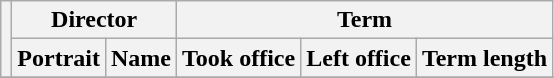<table class="wikitable sortable">
<tr>
<th rowspan=2></th>
<th colspan=2>Director</th>
<th colspan=3>Term</th>
</tr>
<tr>
<th>Portrait</th>
<th>Name</th>
<th>Took office</th>
<th>Left office</th>
<th>Term length</th>
</tr>
<tr>
</tr>
</table>
